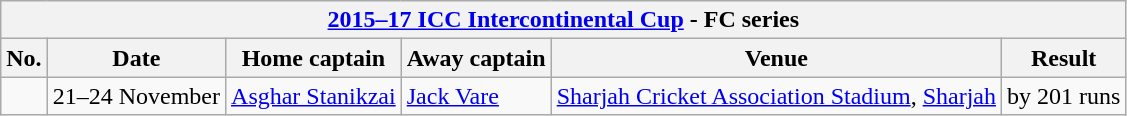<table class="wikitable">
<tr>
<th colspan="6"><a href='#'>2015–17 ICC Intercontinental Cup</a> - FC series</th>
</tr>
<tr>
<th>No.</th>
<th>Date</th>
<th>Home captain</th>
<th>Away captain</th>
<th>Venue</th>
<th>Result</th>
</tr>
<tr>
<td></td>
<td>21–24 November</td>
<td><a href='#'>Asghar Stanikzai</a></td>
<td><a href='#'>Jack Vare</a></td>
<td><a href='#'>Sharjah Cricket Association Stadium</a>, <a href='#'>Sharjah</a></td>
<td> by 201 runs</td>
</tr>
</table>
